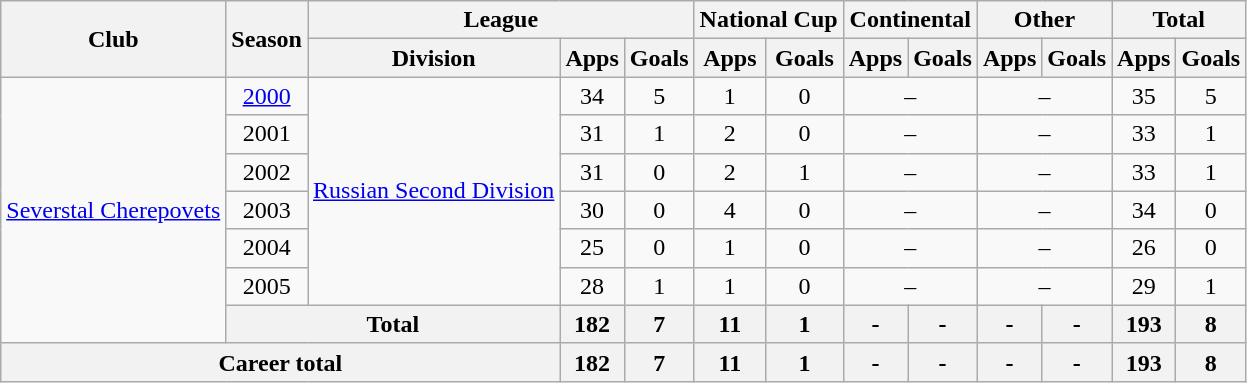<table class="wikitable" style="text-align: center;">
<tr>
<th rowspan="2">Club</th>
<th rowspan="2">Season</th>
<th colspan="3">League</th>
<th colspan="2">National Cup</th>
<th colspan="2">Continental</th>
<th colspan="2">Other</th>
<th colspan="2">Total</th>
</tr>
<tr>
<th>Division</th>
<th>Apps</th>
<th>Goals</th>
<th>Apps</th>
<th>Goals</th>
<th>Apps</th>
<th>Goals</th>
<th>Apps</th>
<th>Goals</th>
<th>Apps</th>
<th>Goals</th>
</tr>
<tr>
<td rowspan="7" valign="center"><a href='#'>Severstal Cherepovets</a></td>
<td><a href='#'>2000</a></td>
<td rowspan="6" valign="center"><a href='#'>Russian Second Division</a></td>
<td>34</td>
<td>5</td>
<td>1</td>
<td>0</td>
<td colspan="2">–</td>
<td colspan="2">–</td>
<td>35</td>
<td>5</td>
</tr>
<tr>
<td>2001</td>
<td>31</td>
<td>1</td>
<td>2</td>
<td>0</td>
<td colspan="2">–</td>
<td colspan="2">–</td>
<td>33</td>
<td>1</td>
</tr>
<tr>
<td>2002</td>
<td>31</td>
<td>0</td>
<td>2</td>
<td>1</td>
<td colspan="2">–</td>
<td colspan="2">–</td>
<td>33</td>
<td>1</td>
</tr>
<tr>
<td>2003</td>
<td>30</td>
<td>0</td>
<td>4</td>
<td>0</td>
<td colspan="2">–</td>
<td colspan="2">–</td>
<td>34</td>
<td>0</td>
</tr>
<tr>
<td>2004</td>
<td>25</td>
<td>0</td>
<td>1</td>
<td>0</td>
<td colspan="2">–</td>
<td colspan="2">–</td>
<td>26</td>
<td>0</td>
</tr>
<tr>
<td>2005</td>
<td>28</td>
<td>1</td>
<td>1</td>
<td>0</td>
<td colspan="2">–</td>
<td colspan="2">–</td>
<td>29</td>
<td>1</td>
</tr>
<tr>
<th colspan="2">Total</th>
<th>182</th>
<th>7</th>
<th>11</th>
<th>1</th>
<th>-</th>
<th>-</th>
<th>-</th>
<th>-</th>
<th>193</th>
<th>8</th>
</tr>
<tr>
<th colspan="3">Career total</th>
<th>182</th>
<th>7</th>
<th>11</th>
<th>1</th>
<th>-</th>
<th>-</th>
<th>-</th>
<th>-</th>
<th>193</th>
<th>8</th>
</tr>
</table>
